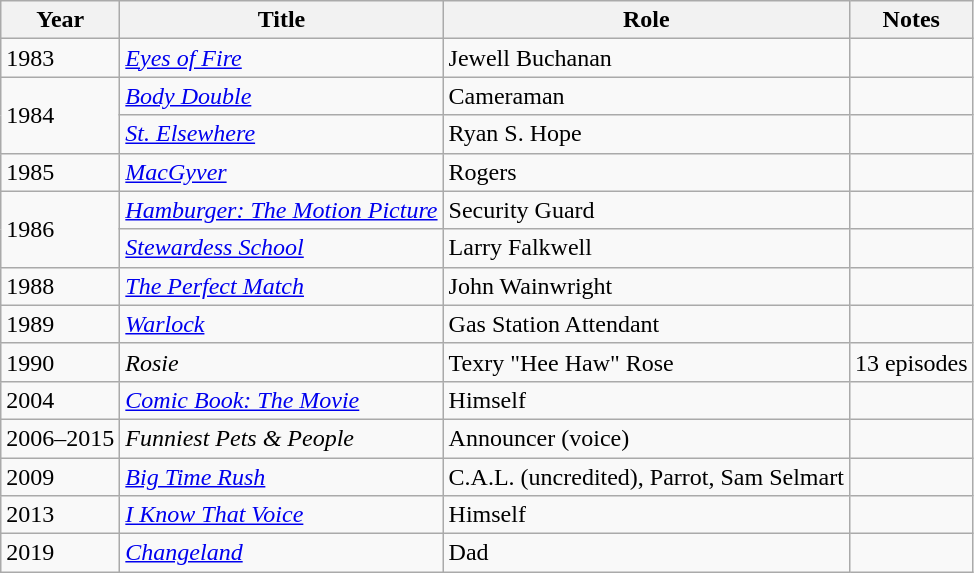<table class="wikitable sortable">
<tr>
<th>Year</th>
<th>Title</th>
<th>Role</th>
<th>Notes</th>
</tr>
<tr>
<td>1983</td>
<td><em><a href='#'>Eyes of Fire</a></em></td>
<td>Jewell Buchanan</td>
<td></td>
</tr>
<tr>
<td rowspan="2">1984</td>
<td><em><a href='#'>Body Double</a></em></td>
<td>Cameraman</td>
<td></td>
</tr>
<tr>
<td><em><a href='#'>St. Elsewhere</a></em></td>
<td>Ryan S. Hope</td>
<td></td>
</tr>
<tr>
<td>1985</td>
<td><em><a href='#'>MacGyver</a></em></td>
<td>Rogers</td>
<td></td>
</tr>
<tr>
<td rowspan="2">1986</td>
<td><em><a href='#'>Hamburger: The Motion Picture</a></em></td>
<td>Security Guard</td>
<td></td>
</tr>
<tr>
<td><em><a href='#'>Stewardess School</a></em></td>
<td>Larry Falkwell</td>
<td></td>
</tr>
<tr>
<td>1988</td>
<td><em><a href='#'>The Perfect Match</a></em></td>
<td>John Wainwright</td>
<td></td>
</tr>
<tr>
<td>1989</td>
<td><em><a href='#'>Warlock</a></em></td>
<td>Gas Station Attendant</td>
<td></td>
</tr>
<tr>
<td>1990</td>
<td><em>Rosie</em></td>
<td>Texry "Hee Haw" Rose</td>
<td>13 episodes</td>
</tr>
<tr>
<td>2004</td>
<td><em><a href='#'>Comic Book: The Movie</a></em></td>
<td>Himself</td>
<td></td>
</tr>
<tr>
<td>2006–2015</td>
<td><em>Funniest Pets & People</em></td>
<td>Announcer (voice)</td>
<td></td>
</tr>
<tr>
<td>2009</td>
<td><em><a href='#'>Big Time Rush</a></em></td>
<td>C.A.L. (uncredited), Parrot, Sam Selmart</td>
<td></td>
</tr>
<tr>
<td>2013</td>
<td><em><a href='#'>I Know That Voice</a></em></td>
<td>Himself</td>
<td></td>
</tr>
<tr>
<td>2019</td>
<td><em><a href='#'>Changeland</a></em></td>
<td>Dad</td>
<td></td>
</tr>
</table>
